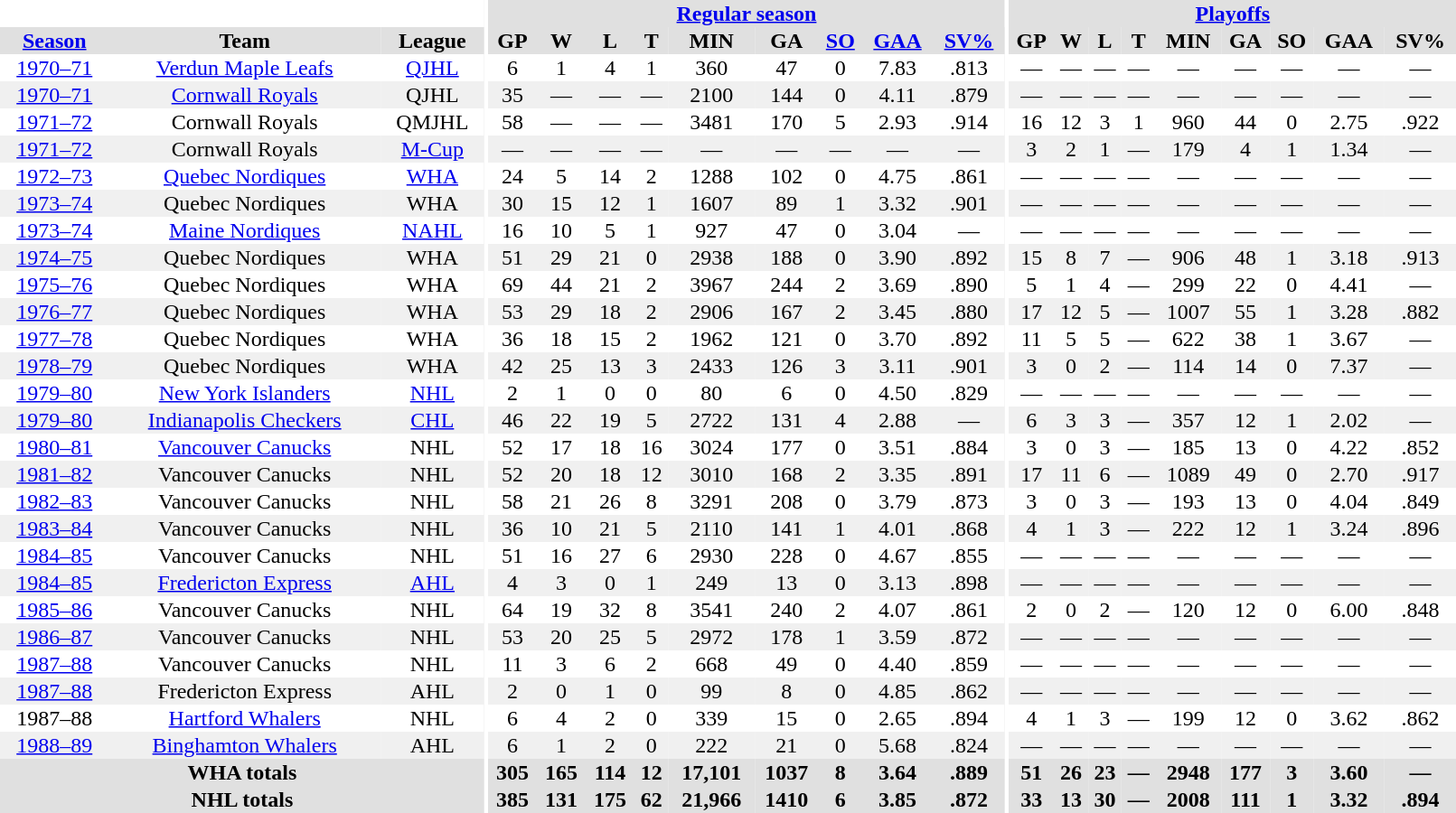<table border="0" cellpadding="1" cellspacing="0" style="text-align:center; width:85%">
<tr ALIGN="center" bgcolor="#e0e0e0">
<th align="center" colspan="3" bgcolor="#ffffff"></th>
<th align="center" rowspan="99" bgcolor="#ffffff"></th>
<th align="center" colspan="9" bgcolor="#e0e0e0"><a href='#'>Regular season</a></th>
<th align="center" rowspan="99" bgcolor="#ffffff"></th>
<th align="center" colspan="9" bgcolor="#e0e0e0"><a href='#'>Playoffs</a></th>
</tr>
<tr ALIGN="center" bgcolor="#e0e0e0">
<th><a href='#'>Season</a></th>
<th>Team</th>
<th>League</th>
<th>GP</th>
<th>W</th>
<th>L</th>
<th>T</th>
<th>MIN</th>
<th>GA</th>
<th><a href='#'>SO</a></th>
<th><a href='#'>GAA</a></th>
<th><a href='#'>SV%</a></th>
<th>GP</th>
<th>W</th>
<th>L</th>
<th>T</th>
<th>MIN</th>
<th>GA</th>
<th>SO</th>
<th>GAA</th>
<th>SV%</th>
</tr>
<tr>
<td><a href='#'>1970–71</a></td>
<td><a href='#'>Verdun Maple Leafs</a></td>
<td><a href='#'>QJHL</a></td>
<td>6</td>
<td>1</td>
<td>4</td>
<td>1</td>
<td>360</td>
<td>47</td>
<td>0</td>
<td>7.83</td>
<td>.813</td>
<td>—</td>
<td>—</td>
<td>—</td>
<td>—</td>
<td>—</td>
<td>—</td>
<td>—</td>
<td>—</td>
<td>—</td>
</tr>
<tr bgcolor="#f0f0f0">
<td><a href='#'>1970–71</a></td>
<td><a href='#'>Cornwall Royals</a></td>
<td>QJHL</td>
<td>35</td>
<td>—</td>
<td>—</td>
<td>—</td>
<td>2100</td>
<td>144</td>
<td>0</td>
<td>4.11</td>
<td>.879</td>
<td>—</td>
<td>—</td>
<td>—</td>
<td>—</td>
<td>—</td>
<td>—</td>
<td>—</td>
<td>—</td>
<td>—</td>
</tr>
<tr>
<td><a href='#'>1971–72</a></td>
<td>Cornwall Royals</td>
<td>QMJHL</td>
<td>58</td>
<td>—</td>
<td>—</td>
<td>—</td>
<td>3481</td>
<td>170</td>
<td>5</td>
<td>2.93</td>
<td>.914</td>
<td>16</td>
<td>12</td>
<td>3</td>
<td>1</td>
<td>960</td>
<td>44</td>
<td>0</td>
<td>2.75</td>
<td>.922</td>
</tr>
<tr bgcolor="#f0f0f0">
<td><a href='#'>1971–72</a></td>
<td>Cornwall Royals</td>
<td><a href='#'>M-Cup</a></td>
<td>—</td>
<td>—</td>
<td>—</td>
<td>—</td>
<td>—</td>
<td>—</td>
<td>—</td>
<td>—</td>
<td>—</td>
<td>3</td>
<td>2</td>
<td>1</td>
<td>—</td>
<td>179</td>
<td>4</td>
<td>1</td>
<td>1.34</td>
<td>—</td>
</tr>
<tr>
<td><a href='#'>1972–73</a></td>
<td><a href='#'>Quebec Nordiques</a></td>
<td><a href='#'>WHA</a></td>
<td>24</td>
<td>5</td>
<td>14</td>
<td>2</td>
<td>1288</td>
<td>102</td>
<td>0</td>
<td>4.75</td>
<td>.861</td>
<td>—</td>
<td>—</td>
<td>—</td>
<td>—</td>
<td>—</td>
<td>—</td>
<td>—</td>
<td>—</td>
<td>—</td>
</tr>
<tr bgcolor="#f0f0f0">
<td><a href='#'>1973–74</a></td>
<td>Quebec Nordiques</td>
<td>WHA</td>
<td>30</td>
<td>15</td>
<td>12</td>
<td>1</td>
<td>1607</td>
<td>89</td>
<td>1</td>
<td>3.32</td>
<td>.901</td>
<td>—</td>
<td>—</td>
<td>—</td>
<td>—</td>
<td>—</td>
<td>—</td>
<td>—</td>
<td>—</td>
<td>—</td>
</tr>
<tr>
<td><a href='#'>1973–74</a></td>
<td><a href='#'>Maine Nordiques</a></td>
<td><a href='#'>NAHL</a></td>
<td>16</td>
<td>10</td>
<td>5</td>
<td>1</td>
<td>927</td>
<td>47</td>
<td>0</td>
<td>3.04</td>
<td>—</td>
<td>—</td>
<td>—</td>
<td>—</td>
<td>—</td>
<td>—</td>
<td>—</td>
<td>—</td>
<td>—</td>
<td>—</td>
</tr>
<tr bgcolor="#f0f0f0">
<td><a href='#'>1974–75</a></td>
<td>Quebec Nordiques</td>
<td>WHA</td>
<td>51</td>
<td>29</td>
<td>21</td>
<td>0</td>
<td>2938</td>
<td>188</td>
<td>0</td>
<td>3.90</td>
<td>.892</td>
<td>15</td>
<td>8</td>
<td>7</td>
<td>—</td>
<td>906</td>
<td>48</td>
<td>1</td>
<td>3.18</td>
<td>.913</td>
</tr>
<tr>
<td><a href='#'>1975–76</a></td>
<td>Quebec Nordiques</td>
<td>WHA</td>
<td>69</td>
<td>44</td>
<td>21</td>
<td>2</td>
<td>3967</td>
<td>244</td>
<td>2</td>
<td>3.69</td>
<td>.890</td>
<td>5</td>
<td>1</td>
<td>4</td>
<td>—</td>
<td>299</td>
<td>22</td>
<td>0</td>
<td>4.41</td>
<td>—</td>
</tr>
<tr bgcolor="#f0f0f0">
<td><a href='#'>1976–77</a></td>
<td>Quebec Nordiques</td>
<td>WHA</td>
<td>53</td>
<td>29</td>
<td>18</td>
<td>2</td>
<td>2906</td>
<td>167</td>
<td>2</td>
<td>3.45</td>
<td>.880</td>
<td>17</td>
<td>12</td>
<td>5</td>
<td>—</td>
<td>1007</td>
<td>55</td>
<td>1</td>
<td>3.28</td>
<td>.882</td>
</tr>
<tr>
<td><a href='#'>1977–78</a></td>
<td>Quebec Nordiques</td>
<td>WHA</td>
<td>36</td>
<td>18</td>
<td>15</td>
<td>2</td>
<td>1962</td>
<td>121</td>
<td>0</td>
<td>3.70</td>
<td>.892</td>
<td>11</td>
<td>5</td>
<td>5</td>
<td>—</td>
<td>622</td>
<td>38</td>
<td>1</td>
<td>3.67</td>
<td>—</td>
</tr>
<tr bgcolor="#f0f0f0">
<td><a href='#'>1978–79</a></td>
<td>Quebec Nordiques</td>
<td>WHA</td>
<td>42</td>
<td>25</td>
<td>13</td>
<td>3</td>
<td>2433</td>
<td>126</td>
<td>3</td>
<td>3.11</td>
<td>.901</td>
<td>3</td>
<td>0</td>
<td>2</td>
<td>—</td>
<td>114</td>
<td>14</td>
<td>0</td>
<td>7.37</td>
<td>—</td>
</tr>
<tr>
<td><a href='#'>1979–80</a></td>
<td><a href='#'>New York Islanders</a></td>
<td><a href='#'>NHL</a></td>
<td>2</td>
<td>1</td>
<td>0</td>
<td>0</td>
<td>80</td>
<td>6</td>
<td>0</td>
<td>4.50</td>
<td>.829</td>
<td>—</td>
<td>—</td>
<td>—</td>
<td>—</td>
<td>—</td>
<td>—</td>
<td>—</td>
<td>—</td>
<td>—</td>
</tr>
<tr bgcolor="#f0f0f0">
<td><a href='#'>1979–80</a></td>
<td><a href='#'>Indianapolis Checkers</a></td>
<td><a href='#'>CHL</a></td>
<td>46</td>
<td>22</td>
<td>19</td>
<td>5</td>
<td>2722</td>
<td>131</td>
<td>4</td>
<td>2.88</td>
<td>—</td>
<td>6</td>
<td>3</td>
<td>3</td>
<td>—</td>
<td>357</td>
<td>12</td>
<td>1</td>
<td>2.02</td>
<td>—</td>
</tr>
<tr>
<td><a href='#'>1980–81</a></td>
<td><a href='#'>Vancouver Canucks</a></td>
<td>NHL</td>
<td>52</td>
<td>17</td>
<td>18</td>
<td>16</td>
<td>3024</td>
<td>177</td>
<td>0</td>
<td>3.51</td>
<td>.884</td>
<td>3</td>
<td>0</td>
<td>3</td>
<td>—</td>
<td>185</td>
<td>13</td>
<td>0</td>
<td>4.22</td>
<td>.852</td>
</tr>
<tr bgcolor="#f0f0f0">
<td><a href='#'>1981–82</a></td>
<td>Vancouver Canucks</td>
<td>NHL</td>
<td>52</td>
<td>20</td>
<td>18</td>
<td>12</td>
<td>3010</td>
<td>168</td>
<td>2</td>
<td>3.35</td>
<td>.891</td>
<td>17</td>
<td>11</td>
<td>6</td>
<td>—</td>
<td>1089</td>
<td>49</td>
<td>0</td>
<td>2.70</td>
<td>.917</td>
</tr>
<tr>
<td><a href='#'>1982–83</a></td>
<td>Vancouver Canucks</td>
<td>NHL</td>
<td>58</td>
<td>21</td>
<td>26</td>
<td>8</td>
<td>3291</td>
<td>208</td>
<td>0</td>
<td>3.79</td>
<td>.873</td>
<td>3</td>
<td>0</td>
<td>3</td>
<td>—</td>
<td>193</td>
<td>13</td>
<td>0</td>
<td>4.04</td>
<td>.849</td>
</tr>
<tr bgcolor="#f0f0f0">
<td><a href='#'>1983–84</a></td>
<td>Vancouver Canucks</td>
<td>NHL</td>
<td>36</td>
<td>10</td>
<td>21</td>
<td>5</td>
<td>2110</td>
<td>141</td>
<td>1</td>
<td>4.01</td>
<td>.868</td>
<td>4</td>
<td>1</td>
<td>3</td>
<td>—</td>
<td>222</td>
<td>12</td>
<td>1</td>
<td>3.24</td>
<td>.896</td>
</tr>
<tr>
<td><a href='#'>1984–85</a></td>
<td>Vancouver Canucks</td>
<td>NHL</td>
<td>51</td>
<td>16</td>
<td>27</td>
<td>6</td>
<td>2930</td>
<td>228</td>
<td>0</td>
<td>4.67</td>
<td>.855</td>
<td>—</td>
<td>—</td>
<td>—</td>
<td>—</td>
<td>—</td>
<td>—</td>
<td>—</td>
<td>—</td>
<td>—</td>
</tr>
<tr bgcolor="#f0f0f0">
<td><a href='#'>1984–85</a></td>
<td><a href='#'>Fredericton Express</a></td>
<td><a href='#'>AHL</a></td>
<td>4</td>
<td>3</td>
<td>0</td>
<td>1</td>
<td>249</td>
<td>13</td>
<td>0</td>
<td>3.13</td>
<td>.898</td>
<td>—</td>
<td>—</td>
<td>—</td>
<td>—</td>
<td>—</td>
<td>—</td>
<td>—</td>
<td>—</td>
<td>—</td>
</tr>
<tr>
<td><a href='#'>1985–86</a></td>
<td>Vancouver Canucks</td>
<td>NHL</td>
<td>64</td>
<td>19</td>
<td>32</td>
<td>8</td>
<td>3541</td>
<td>240</td>
<td>2</td>
<td>4.07</td>
<td>.861</td>
<td>2</td>
<td>0</td>
<td>2</td>
<td>—</td>
<td>120</td>
<td>12</td>
<td>0</td>
<td>6.00</td>
<td>.848</td>
</tr>
<tr bgcolor="#f0f0f0">
<td><a href='#'>1986–87</a></td>
<td>Vancouver Canucks</td>
<td>NHL</td>
<td>53</td>
<td>20</td>
<td>25</td>
<td>5</td>
<td>2972</td>
<td>178</td>
<td>1</td>
<td>3.59</td>
<td>.872</td>
<td>—</td>
<td>—</td>
<td>—</td>
<td>—</td>
<td>—</td>
<td>—</td>
<td>—</td>
<td>—</td>
<td>—</td>
</tr>
<tr>
<td><a href='#'>1987–88</a></td>
<td>Vancouver Canucks</td>
<td>NHL</td>
<td>11</td>
<td>3</td>
<td>6</td>
<td>2</td>
<td>668</td>
<td>49</td>
<td>0</td>
<td>4.40</td>
<td>.859</td>
<td>—</td>
<td>—</td>
<td>—</td>
<td>—</td>
<td>—</td>
<td>—</td>
<td>—</td>
<td>—</td>
<td>—</td>
</tr>
<tr bgcolor="#f0f0f0">
<td><a href='#'>1987–88</a></td>
<td>Fredericton Express</td>
<td>AHL</td>
<td>2</td>
<td>0</td>
<td>1</td>
<td>0</td>
<td>99</td>
<td>8</td>
<td>0</td>
<td>4.85</td>
<td>.862</td>
<td>—</td>
<td>—</td>
<td>—</td>
<td>—</td>
<td>—</td>
<td>—</td>
<td>—</td>
<td>—</td>
<td>—</td>
</tr>
<tr>
<td>1987–88</td>
<td><a href='#'>Hartford Whalers</a></td>
<td>NHL</td>
<td>6</td>
<td>4</td>
<td>2</td>
<td>0</td>
<td>339</td>
<td>15</td>
<td>0</td>
<td>2.65</td>
<td>.894</td>
<td>4</td>
<td>1</td>
<td>3</td>
<td>—</td>
<td>199</td>
<td>12</td>
<td>0</td>
<td>3.62</td>
<td>.862</td>
</tr>
<tr bgcolor="#f0f0f0">
<td><a href='#'>1988–89</a></td>
<td><a href='#'>Binghamton Whalers</a></td>
<td>AHL</td>
<td>6</td>
<td>1</td>
<td>2</td>
<td>0</td>
<td>222</td>
<td>21</td>
<td>0</td>
<td>5.68</td>
<td>.824</td>
<td>—</td>
<td>—</td>
<td>—</td>
<td>—</td>
<td>—</td>
<td>—</td>
<td>—</td>
<td>—</td>
<td>—</td>
</tr>
<tr bgcolor="#e0e0e0">
<th colspan="3">WHA totals</th>
<th>305</th>
<th>165</th>
<th>114</th>
<th>12</th>
<th>17,101</th>
<th>1037</th>
<th>8</th>
<th>3.64</th>
<th>.889</th>
<th>51</th>
<th>26</th>
<th>23</th>
<th>—</th>
<th>2948</th>
<th>177</th>
<th>3</th>
<th>3.60</th>
<th>—</th>
</tr>
<tr bgcolor="#e0e0e0">
<th colspan="3">NHL totals</th>
<th>385</th>
<th>131</th>
<th>175</th>
<th>62</th>
<th>21,966</th>
<th>1410</th>
<th>6</th>
<th>3.85</th>
<th>.872</th>
<th>33</th>
<th>13</th>
<th>30</th>
<th>—</th>
<th>2008</th>
<th>111</th>
<th>1</th>
<th>3.32</th>
<th>.894</th>
</tr>
</table>
